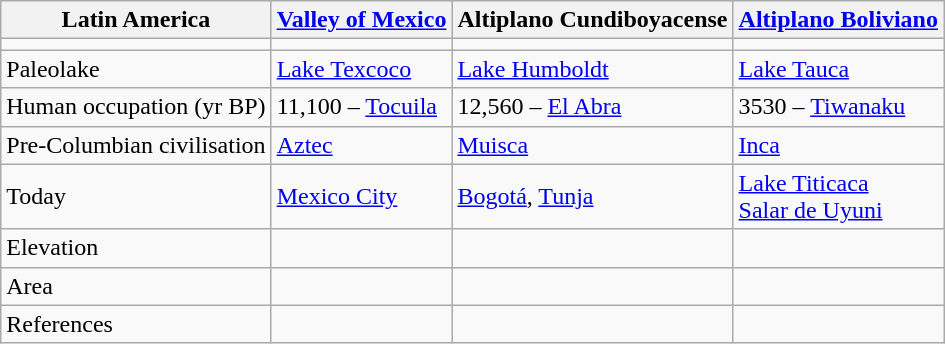<table class="wikitable">
<tr>
<th>Latin America</th>
<th><a href='#'>Valley of Mexico</a></th>
<th>Altiplano Cundiboyacense</th>
<th><a href='#'>Altiplano Boliviano</a></th>
</tr>
<tr>
<td></td>
<td></td>
<td></td>
<td></td>
</tr>
<tr>
<td>Paleolake</td>
<td><a href='#'>Lake Texcoco</a></td>
<td><a href='#'>Lake Humboldt</a></td>
<td><a href='#'>Lake Tauca</a></td>
</tr>
<tr>
<td>Human occupation (yr BP)</td>
<td>11,100 – <a href='#'>Tocuila</a></td>
<td>12,560 – <a href='#'>El Abra</a></td>
<td>3530 – <a href='#'>Tiwanaku</a></td>
</tr>
<tr>
<td>Pre-Columbian civilisation</td>
<td><a href='#'>Aztec</a></td>
<td><a href='#'>Muisca</a></td>
<td><a href='#'>Inca</a></td>
</tr>
<tr>
<td>Today</td>
<td> <a href='#'>Mexico City</a></td>
<td> <a href='#'>Bogotá</a>, <a href='#'>Tunja</a></td>
<td> <a href='#'>Lake Titicaca</a><br> <a href='#'>Salar de Uyuni</a></td>
</tr>
<tr>
<td>Elevation</td>
<td></td>
<td></td>
<td></td>
</tr>
<tr>
<td>Area</td>
<td></td>
<td></td>
<td></td>
</tr>
<tr>
<td>References</td>
<td></td>
<td></td>
<td></td>
</tr>
</table>
